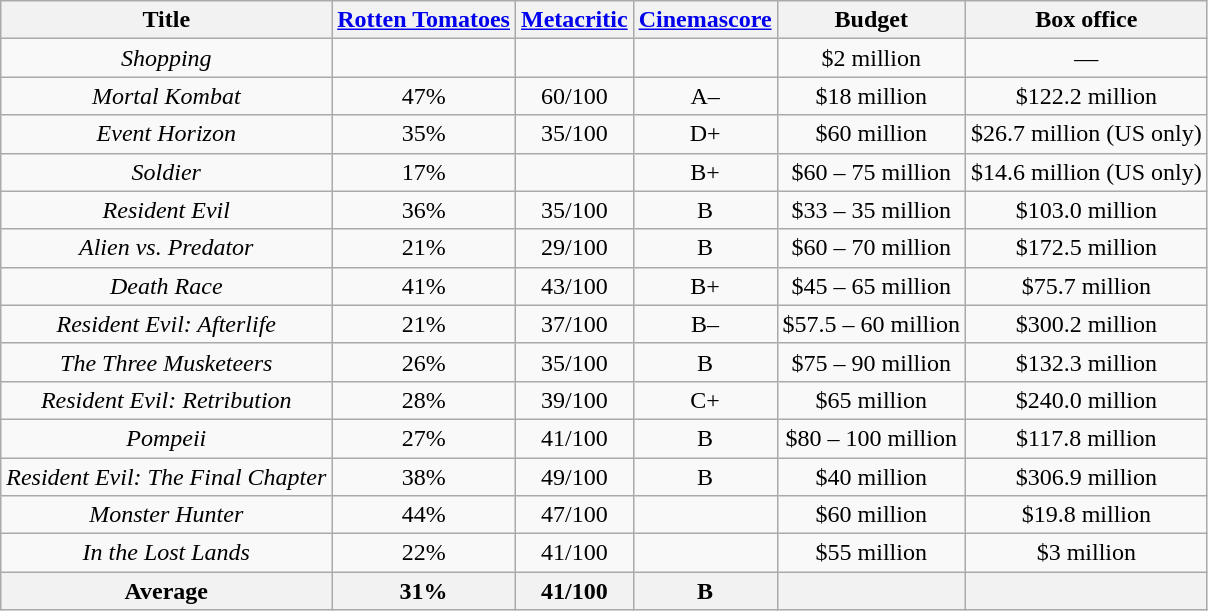<table class="wikitable sortable" border="1" style="text-align: center;">
<tr>
<th scope="col">Title</th>
<th scope="col"><a href='#'>Rotten Tomatoes</a></th>
<th scope="col"><a href='#'>Metacritic</a></th>
<th scope="col"><a href='#'>Cinemascore</a></th>
<th scope="col">Budget</th>
<th scope="col">Box office</th>
</tr>
<tr>
<td scope="row"><em>Shopping</em></td>
<td></td>
<td></td>
<td></td>
<td>$2 million</td>
<td>—</td>
</tr>
<tr>
<td scope="row"><em>Mortal Kombat</em></td>
<td>47%</td>
<td>60/100</td>
<td>A–</td>
<td>$18 million</td>
<td>$122.2 million</td>
</tr>
<tr>
<td scope="row"><em>Event Horizon</em></td>
<td>35%</td>
<td>35/100</td>
<td>D+</td>
<td>$60 million</td>
<td>$26.7 million (US only)</td>
</tr>
<tr>
<td scope="row"><em>Soldier</em></td>
<td>17%</td>
<td></td>
<td>B+</td>
<td>$60 – 75 million</td>
<td>$14.6 million (US only)</td>
</tr>
<tr>
<td scope="row"><em>Resident Evil</em></td>
<td>36%</td>
<td>35/100</td>
<td>B</td>
<td>$33 – 35 million</td>
<td>$103.0 million</td>
</tr>
<tr>
<td scope="row"><em>Alien vs. Predator</em></td>
<td>21%</td>
<td>29/100</td>
<td>B</td>
<td>$60 – 70 million</td>
<td>$172.5 million</td>
</tr>
<tr>
<td scope="row"><em>Death Race</em></td>
<td>41%</td>
<td>43/100</td>
<td>B+</td>
<td>$45 – 65 million</td>
<td>$75.7 million</td>
</tr>
<tr>
<td scope="row"><em>Resident Evil: Afterlife</em></td>
<td>21%</td>
<td>37/100</td>
<td>B–</td>
<td>$57.5 – 60 million</td>
<td>$300.2 million</td>
</tr>
<tr>
<td scope="row"><em>The Three Musketeers</em></td>
<td>26%</td>
<td>35/100</td>
<td>B</td>
<td>$75 – 90 million</td>
<td>$132.3 million</td>
</tr>
<tr>
<td scope="row"><em>Resident Evil: Retribution</em></td>
<td>28%</td>
<td>39/100</td>
<td>C+</td>
<td>$65 million</td>
<td>$240.0 million</td>
</tr>
<tr>
<td scope="row"><em>Pompeii</em></td>
<td>27%</td>
<td>41/100</td>
<td>B</td>
<td>$80 – 100 million</td>
<td>$117.8 million</td>
</tr>
<tr>
<td scope="row"><em>Resident Evil: The Final Chapter</em></td>
<td>38%</td>
<td>49/100</td>
<td>B</td>
<td>$40 million</td>
<td>$306.9 million</td>
</tr>
<tr>
<td scope="row"><em>Monster Hunter</em></td>
<td>44%</td>
<td>47/100</td>
<td></td>
<td>$60 million</td>
<td>$19.8 million</td>
</tr>
<tr>
<td scope="row"><em>In the Lost Lands</em></td>
<td>22%</td>
<td>41/100</td>
<td></td>
<td>$55 million</td>
<td>$3 million</td>
</tr>
<tr>
<th scope="row">Average</th>
<th>31%</th>
<th>41/100</th>
<th>B</th>
<th></th>
<th></th>
</tr>
</table>
